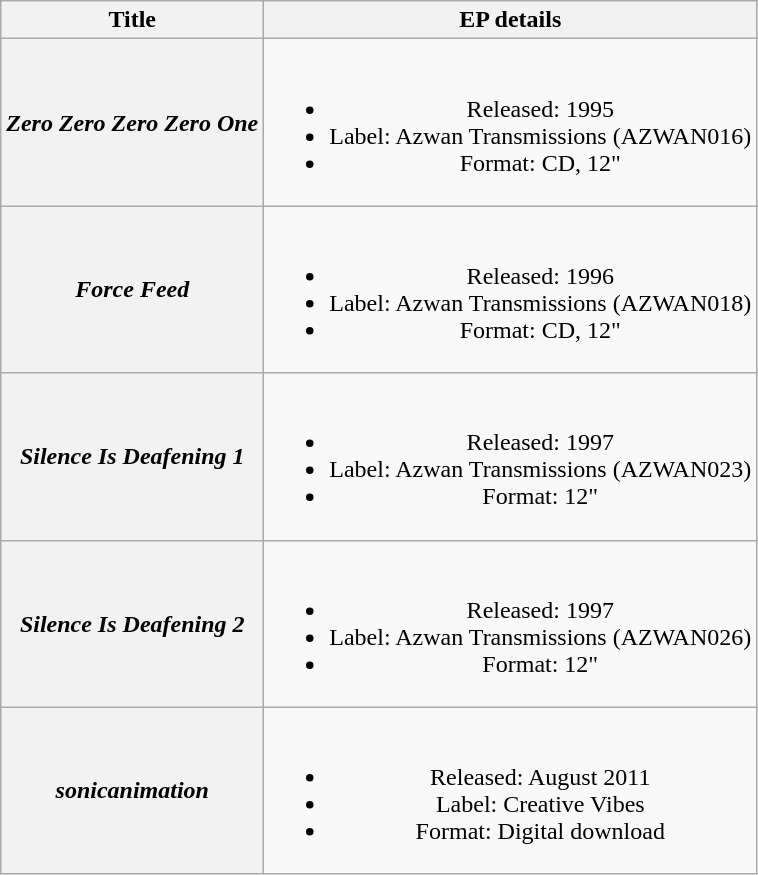<table class="wikitable plainrowheaders" style="text-align:center;">
<tr>
<th scope="col">Title</th>
<th scope="col">EP details</th>
</tr>
<tr>
<th scope="row"><em>Zero Zero Zero Zero One</em></th>
<td><br><ul><li>Released: 1995</li><li>Label: Azwan Transmissions (AZWAN016)</li><li>Format: CD, 12"</li></ul></td>
</tr>
<tr>
<th scope="row"><em>Force Feed</em></th>
<td><br><ul><li>Released: 1996</li><li>Label: Azwan Transmissions (AZWAN018)</li><li>Format: CD, 12"</li></ul></td>
</tr>
<tr>
<th scope="row"><em>Silence Is Deafening 1</em></th>
<td><br><ul><li>Released: 1997</li><li>Label: Azwan Transmissions (AZWAN023)</li><li>Format: 12"</li></ul></td>
</tr>
<tr>
<th scope="row"><em>Silence Is Deafening 2</em></th>
<td><br><ul><li>Released: 1997</li><li>Label: Azwan Transmissions (AZWAN026)</li><li>Format: 12"</li></ul></td>
</tr>
<tr>
<th scope="row"><em>sonicanimation</em></th>
<td><br><ul><li>Released: August 2011</li><li>Label: Creative Vibes</li><li>Format: Digital download</li></ul></td>
</tr>
</table>
